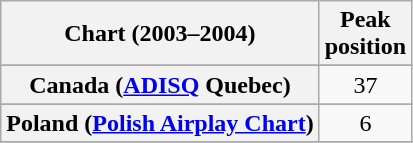<table class="wikitable sortable plainrowheaders" style="text-align:center">
<tr>
<th scope="col">Chart (2003–2004)</th>
<th scope="col">Peak<br>position</th>
</tr>
<tr>
</tr>
<tr>
<th scope="row">Canada (<a href='#'>ADISQ</a> Quebec)</th>
<td align="center">37</td>
</tr>
<tr>
</tr>
<tr>
<th scope="row">Poland (<a href='#'>Polish Airplay Chart</a>)</th>
<td>6</td>
</tr>
<tr>
</tr>
</table>
